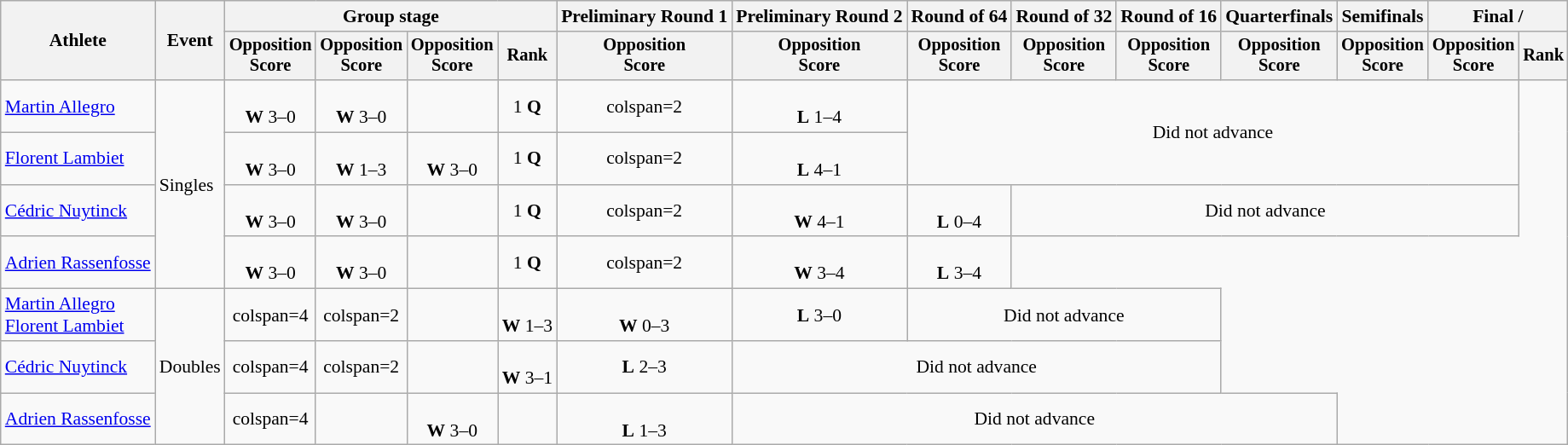<table class=wikitable style=font-size:90%;text-align:center>
<tr>
<th rowspan=2>Athlete</th>
<th rowspan=2>Event</th>
<th colspan=4>Group stage</th>
<th>Preliminary Round 1</th>
<th>Preliminary Round 2</th>
<th>Round of 64</th>
<th>Round of 32</th>
<th>Round of 16</th>
<th>Quarterfinals</th>
<th>Semifinals</th>
<th colspan=2>Final / </th>
</tr>
<tr style=font-size:95%>
<th>Opposition<br>Score</th>
<th>Opposition<br>Score</th>
<th>Opposition<br>Score</th>
<th>Rank</th>
<th>Opposition<br>Score</th>
<th>Opposition<br>Score</th>
<th>Opposition<br>Score</th>
<th>Opposition<br>Score</th>
<th>Opposition<br>Score</th>
<th>Opposition<br>Score</th>
<th>Opposition<br>Score</th>
<th>Opposition<br>Score</th>
<th>Rank</th>
</tr>
<tr>
<td align=left><a href='#'>Martin Allegro</a></td>
<td align=left rowspan=4>Singles</td>
<td><br><strong>W</strong> 3–0</td>
<td><br><strong>W</strong> 3–0</td>
<td></td>
<td>1 <strong>Q</strong></td>
<td>colspan=2</td>
<td><br><strong>L</strong> 1–4</td>
<td colspan=6 rowspan=2>Did not advance</td>
</tr>
<tr>
<td align=left><a href='#'>Florent Lambiet</a></td>
<td><br><strong>W</strong> 3–0</td>
<td><br><strong>W</strong> 1–3</td>
<td><br><strong>W</strong> 3–0</td>
<td>1 <strong>Q</strong></td>
<td>colspan=2</td>
<td><br><strong>L</strong> 4–1</td>
</tr>
<tr>
<td align=left><a href='#'>Cédric Nuytinck</a></td>
<td><br><strong>W</strong> 3–0</td>
<td><br><strong>W</strong> 3–0</td>
<td></td>
<td>1 <strong>Q</strong></td>
<td>colspan=2</td>
<td><br><strong>W</strong> 4–1</td>
<td><br><strong>L</strong> 0–4</td>
<td colspan=5>Did not advance</td>
</tr>
<tr>
<td align=left><a href='#'>Adrien Rassenfosse</a></td>
<td><br><strong>W</strong> 3–0</td>
<td><br><strong>W</strong> 3–0</td>
<td></td>
<td>1 <strong>Q</strong></td>
<td>colspan=2</td>
<td><br><strong>W</strong> 3–4</td>
<td><br><strong>L</strong> 3–4</td>
</tr>
<tr>
<td align=left><a href='#'>Martin Allegro</a><br><a href='#'>Florent Lambiet</a></td>
<td rowspan=3>Doubles</td>
<td>colspan=4</td>
<td>colspan=2</td>
<td></td>
<td><br><strong>W</strong> 1–3</td>
<td><br><strong>W</strong> 0–3</td>
<td><strong>L</strong> 3–0</td>
<td colspan=3>Did not advance</td>
</tr>
<tr>
<td align=left><a href='#'>Cédric Nuytinck</a><br></td>
<td>colspan=4</td>
<td>colspan=2</td>
<td></td>
<td><br><strong>W</strong> 3–1</td>
<td><strong>L</strong> 2–3</td>
<td colspan=4>Did not advance</td>
</tr>
<tr>
<td align=left><a href='#'>Adrien Rassenfosse</a><br></td>
<td>colspan=4</td>
<td></td>
<td><br><strong>W</strong> 3–0</td>
<td></td>
<td><br><strong>L</strong> 1–3</td>
<td colspan=5>Did not advance</td>
</tr>
</table>
